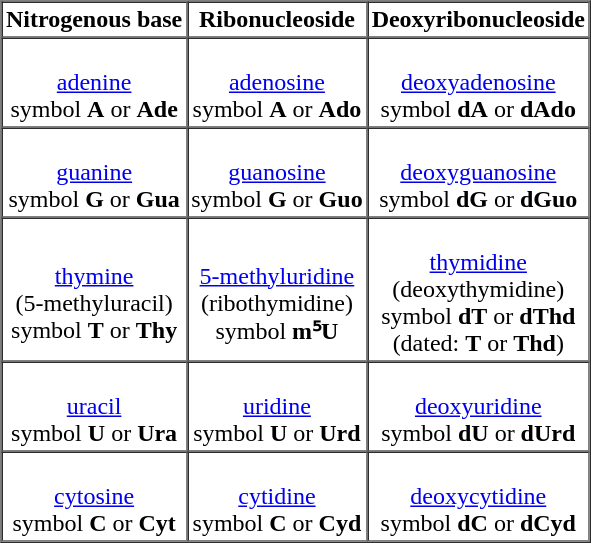<table border="1" cellpadding="2" cellspacing="0" align="center" style="margin-left:1em" class="skin-invert-image">
<tr align="center" valign="bottom">
<th>Nitrogenous base</th>
<th>Ribonucleoside</th>
<th>Deoxyribonucleoside</th>
</tr>
<tr align="center" valign="">
<td><br><a href='#'>adenine</a><br>symbol <strong>A</strong> or <strong>Ade</strong></td>
<td><br><a href='#'>adenosine</a><br>symbol <strong>A</strong> or <strong>Ado</strong></td>
<td><br><a href='#'>deoxyadenosine</a><br>symbol <strong>dA</strong> or <strong>dAdo</strong></td>
</tr>
<tr align="center" valign="">
<td><br><a href='#'>guanine</a><br>symbol <strong>G</strong> or <strong>Gua</strong></td>
<td><br><a href='#'>guanosine</a><br>symbol <strong>G</strong> or <strong>Guo</strong></td>
<td><br><a href='#'>deoxyguanosine</a><br>symbol <strong>dG</strong> or <strong>dGuo</strong></td>
</tr>
<tr align="center" valign="">
<td><br><a href='#'>thymine</a><br>(5-methyluracil)<br>symbol <strong>T</strong> or <strong>Thy</strong></td>
<td><br><a href='#'>5-methyluridine</a><br>(ribothymidine)<br>symbol <strong>m⁵U</strong><br></td>
<td><br><a href='#'>thymidine</a><br>(deoxythymidine)<br>symbol <strong>dT</strong> or <strong>dThd</strong><br>(dated: <strong>T</strong> or <strong>Thd</strong>)</td>
</tr>
<tr align="center" valign="">
<td><br><a href='#'>uracil</a><br>symbol <strong>U</strong> or <strong>Ura</strong></td>
<td><br><a href='#'>uridine</a><br>symbol <strong>U</strong> or <strong>Urd</strong></td>
<td><br><a href='#'>deoxyuridine</a><br>symbol <strong>dU</strong> or <strong>dUrd</strong></td>
</tr>
<tr align="center" valign="">
<td><br><a href='#'>cytosine</a><br>symbol <strong>C</strong> or <strong>Cyt</strong></td>
<td><br><a href='#'>cytidine</a><br>symbol <strong>C</strong> or <strong>Cyd</strong></td>
<td><br><a href='#'>deoxycytidine</a><br>symbol <strong>dC</strong> or <strong>dCyd</strong></td>
</tr>
<tr>
</tr>
</table>
